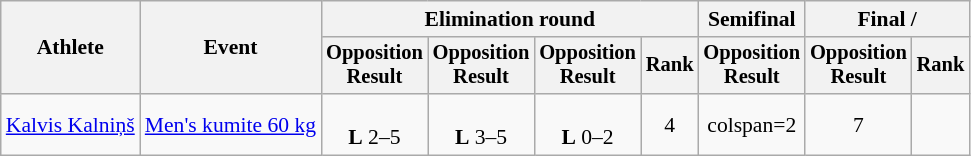<table class=wikitable style=font-size:90%;text-align:center>
<tr>
<th rowspan=2>Athlete</th>
<th rowspan=2>Event</th>
<th colspan=4>Elimination round</th>
<th>Semifinal</th>
<th colspan=2>Final / </th>
</tr>
<tr style=font-size:95%>
<th>Opposition<br>Result</th>
<th>Opposition<br>Result</th>
<th>Opposition<br>Result</th>
<th>Rank</th>
<th>Opposition<br>Result</th>
<th>Opposition<br>Result</th>
<th>Rank</th>
</tr>
<tr>
<td align=left><a href='#'>Kalvis Kalniņš</a></td>
<td align=left><a href='#'>Men's kumite 60 kg</a></td>
<td><br><strong>L</strong> 2–5</td>
<td><br><strong>L</strong> 3–5</td>
<td><br><strong>L</strong> 0–2</td>
<td>4</td>
<td>colspan=2 </td>
<td>7</td>
</tr>
</table>
